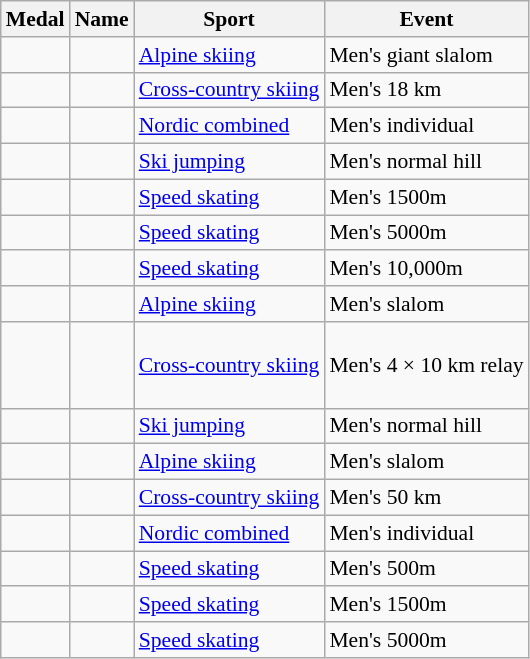<table class="wikitable sortable" style="font-size:90%">
<tr>
<th>Medal</th>
<th>Name</th>
<th>Sport</th>
<th>Event</th>
</tr>
<tr>
<td></td>
<td></td>
<td><a href='#'>Alpine skiing</a></td>
<td>Men's giant slalom</td>
</tr>
<tr>
<td></td>
<td></td>
<td><a href='#'>Cross-country skiing</a></td>
<td>Men's 18 km</td>
</tr>
<tr>
<td></td>
<td></td>
<td><a href='#'>Nordic combined</a></td>
<td>Men's individual</td>
</tr>
<tr>
<td></td>
<td></td>
<td><a href='#'>Ski jumping</a></td>
<td>Men's normal hill</td>
</tr>
<tr>
<td></td>
<td></td>
<td><a href='#'>Speed skating</a></td>
<td>Men's 1500m</td>
</tr>
<tr>
<td></td>
<td></td>
<td><a href='#'>Speed skating</a></td>
<td>Men's 5000m</td>
</tr>
<tr>
<td></td>
<td></td>
<td><a href='#'>Speed skating</a></td>
<td>Men's 10,000m</td>
</tr>
<tr>
<td></td>
<td></td>
<td><a href='#'>Alpine skiing</a></td>
<td>Men's slalom</td>
</tr>
<tr>
<td></td>
<td> <br>  <br>  <br> </td>
<td><a href='#'>Cross-country skiing</a></td>
<td>Men's 4 × 10 km relay</td>
</tr>
<tr>
<td></td>
<td></td>
<td><a href='#'>Ski jumping</a></td>
<td>Men's normal hill</td>
</tr>
<tr>
<td></td>
<td></td>
<td><a href='#'>Alpine skiing</a></td>
<td>Men's slalom</td>
</tr>
<tr>
<td></td>
<td></td>
<td><a href='#'>Cross-country skiing</a></td>
<td>Men's 50 km</td>
</tr>
<tr>
<td></td>
<td></td>
<td><a href='#'>Nordic combined</a></td>
<td>Men's individual</td>
</tr>
<tr>
<td></td>
<td></td>
<td><a href='#'>Speed skating</a></td>
<td>Men's 500m</td>
</tr>
<tr>
<td></td>
<td></td>
<td><a href='#'>Speed skating</a></td>
<td>Men's 1500m</td>
</tr>
<tr>
<td></td>
<td></td>
<td><a href='#'>Speed skating</a></td>
<td>Men's 5000m</td>
</tr>
</table>
